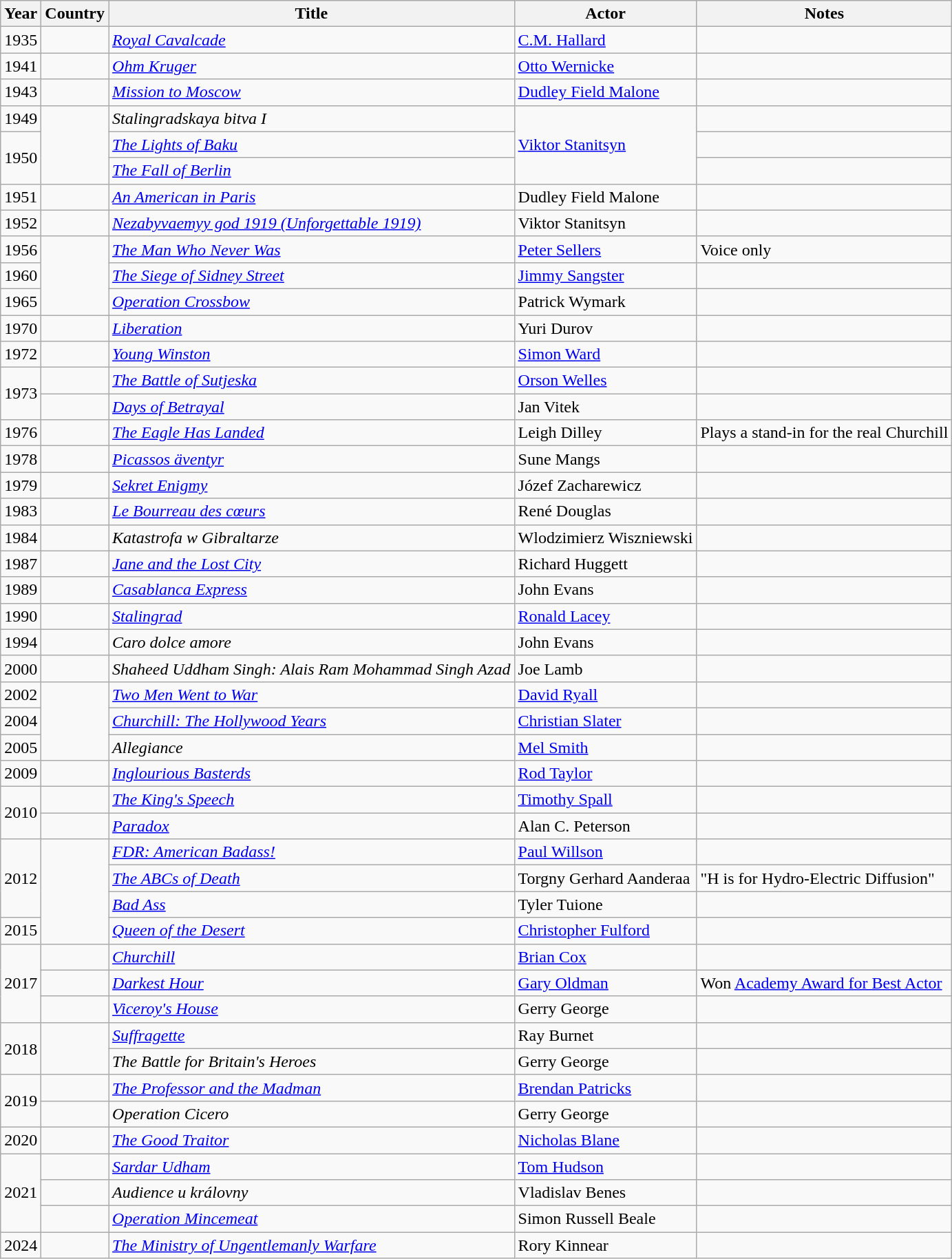<table class="wikitable sortable">
<tr>
<th>Year</th>
<th>Country</th>
<th>Title</th>
<th>Actor</th>
<th>Notes</th>
</tr>
<tr>
<td>1935</td>
<td></td>
<td><em><a href='#'>Royal Cavalcade</a></em></td>
<td><a href='#'>C.M. Hallard</a></td>
<td></td>
</tr>
<tr>
<td>1941</td>
<td></td>
<td><em><a href='#'>Ohm Kruger</a></em></td>
<td><a href='#'>Otto Wernicke</a></td>
<td></td>
</tr>
<tr>
<td>1943</td>
<td></td>
<td><em><a href='#'>Mission to Moscow</a></em></td>
<td><a href='#'>Dudley Field Malone</a></td>
<td></td>
</tr>
<tr>
<td>1949</td>
<td rowspan="3"></td>
<td><em>Stalingradskaya bitva I</em></td>
<td rowspan="3"><a href='#'>Viktor Stanitsyn</a></td>
<td></td>
</tr>
<tr>
<td rowspan="2">1950</td>
<td><em><a href='#'>The Lights of Baku</a></em></td>
<td></td>
</tr>
<tr>
<td><em><a href='#'>The Fall of Berlin</a></em></td>
<td></td>
</tr>
<tr>
<td>1951</td>
<td></td>
<td><em><a href='#'>An American in Paris</a></em></td>
<td>Dudley Field Malone</td>
<td></td>
</tr>
<tr>
<td>1952</td>
<td></td>
<td><em><a href='#'>Nezabyvaemyy god 1919 (Unforgettable 1919)</a></em></td>
<td>Viktor Stanitsyn</td>
<td></td>
</tr>
<tr>
<td>1956</td>
<td rowspan="3"></td>
<td><em><a href='#'>The Man Who Never Was</a></em></td>
<td><a href='#'>Peter Sellers</a></td>
<td>Voice only</td>
</tr>
<tr>
<td>1960</td>
<td><em><a href='#'>The Siege of Sidney Street</a></em></td>
<td><a href='#'>Jimmy Sangster</a></td>
<td></td>
</tr>
<tr>
<td>1965</td>
<td><em><a href='#'>Operation Crossbow</a></em></td>
<td>Patrick Wymark</td>
<td></td>
</tr>
<tr>
<td>1970</td>
<td>    </td>
<td><em><a href='#'>Liberation</a></em></td>
<td>Yuri Durov</td>
<td></td>
</tr>
<tr>
<td>1972</td>
<td></td>
<td><em><a href='#'>Young Winston</a></em></td>
<td><a href='#'>Simon Ward</a></td>
<td></td>
</tr>
<tr>
<td rowspan="2">1973</td>
<td></td>
<td><em><a href='#'>The Battle of Sutjeska</a></em></td>
<td><a href='#'>Orson Welles</a></td>
<td></td>
</tr>
<tr>
<td></td>
<td><em><a href='#'>Days of Betrayal</a></em></td>
<td>Jan Vitek</td>
<td></td>
</tr>
<tr>
<td>1976</td>
<td></td>
<td><em><a href='#'>The Eagle Has Landed</a></em></td>
<td>Leigh Dilley</td>
<td>Plays a stand-in for the real Churchill</td>
</tr>
<tr>
<td>1978</td>
<td></td>
<td><em><a href='#'>Picassos äventyr</a></em></td>
<td>Sune Mangs</td>
<td></td>
</tr>
<tr>
<td>1979</td>
<td></td>
<td><em><a href='#'>Sekret Enigmy</a></em></td>
<td>Józef Zacharewicz</td>
<td></td>
</tr>
<tr>
<td>1983</td>
<td></td>
<td><em><a href='#'>Le Bourreau des cœurs</a></em></td>
<td>René Douglas</td>
<td></td>
</tr>
<tr>
<td>1984</td>
<td></td>
<td><em>Katastrofa w Gibraltarze</em></td>
<td>Wlodzimierz Wiszniewski</td>
<td></td>
</tr>
<tr>
<td>1987</td>
<td></td>
<td><em><a href='#'>Jane and the Lost City</a></em></td>
<td>Richard Huggett</td>
<td></td>
</tr>
<tr>
<td>1989</td>
<td></td>
<td><em><a href='#'>Casablanca Express</a></em></td>
<td>John Evans</td>
<td></td>
</tr>
<tr>
<td>1990</td>
<td>   </td>
<td><em><a href='#'>Stalingrad</a></em></td>
<td><a href='#'>Ronald Lacey</a></td>
<td></td>
</tr>
<tr>
<td>1994</td>
<td></td>
<td><em>Caro dolce amore</em></td>
<td>John Evans</td>
<td></td>
</tr>
<tr>
<td>2000</td>
<td></td>
<td><em>Shaheed Uddham Singh: Alais Ram Mohammad Singh Azad</em></td>
<td>Joe Lamb</td>
<td></td>
</tr>
<tr>
<td>2002</td>
<td rowspan="3"></td>
<td><em><a href='#'>Two Men Went to War</a></em></td>
<td><a href='#'>David Ryall</a></td>
<td></td>
</tr>
<tr>
<td>2004</td>
<td><em><a href='#'>Churchill: The Hollywood Years</a></em></td>
<td><a href='#'>Christian Slater</a></td>
<td></td>
</tr>
<tr>
<td>2005</td>
<td><em>Allegiance</em></td>
<td><a href='#'>Mel Smith</a></td>
<td></td>
</tr>
<tr>
<td>2009</td>
<td> </td>
<td><em><a href='#'>Inglourious Basterds</a></em></td>
<td><a href='#'>Rod Taylor</a></td>
<td></td>
</tr>
<tr>
<td rowspan="2">2010</td>
<td></td>
<td><em><a href='#'>The King's Speech</a></em></td>
<td><a href='#'>Timothy Spall</a></td>
<td></td>
</tr>
<tr>
<td></td>
<td><em><a href='#'>Paradox</a></em></td>
<td>Alan C. Peterson</td>
<td></td>
</tr>
<tr>
<td rowspan="3">2012</td>
<td rowspan="4"></td>
<td><em><a href='#'>FDR: American Badass!</a></em></td>
<td><a href='#'>Paul Willson</a></td>
<td></td>
</tr>
<tr>
<td><em><a href='#'>The ABCs of Death</a></em></td>
<td>Torgny Gerhard Aanderaa</td>
<td>"H is for Hydro-Electric Diffusion"</td>
</tr>
<tr>
<td><em><a href='#'>Bad Ass</a></em></td>
<td>Tyler Tuione</td>
<td></td>
</tr>
<tr>
<td>2015</td>
<td><em><a href='#'>Queen of the Desert</a></em></td>
<td><a href='#'>Christopher Fulford</a></td>
<td></td>
</tr>
<tr>
<td rowspan="3">2017</td>
<td></td>
<td><em><a href='#'>Churchill</a></em></td>
<td><a href='#'>Brian Cox</a></td>
<td></td>
</tr>
<tr>
<td> </td>
<td><em><a href='#'>Darkest Hour</a></em></td>
<td><a href='#'>Gary Oldman</a></td>
<td>Won <a href='#'>Academy Award for Best Actor</a></td>
</tr>
<tr>
<td></td>
<td><em><a href='#'>Viceroy's House</a></em></td>
<td>Gerry George</td>
<td></td>
</tr>
<tr>
<td rowspan="2">2018</td>
<td rowspan="2"></td>
<td><em><a href='#'>Suffragette</a></em></td>
<td>Ray Burnet</td>
<td></td>
</tr>
<tr>
<td><em>The Battle for Britain's Heroes</em></td>
<td>Gerry George</td>
<td></td>
</tr>
<tr>
<td rowspan="2">2019</td>
<td></td>
<td><em><a href='#'>The Professor and the Madman</a></em></td>
<td><a href='#'>Brendan Patricks</a></td>
<td></td>
</tr>
<tr>
<td></td>
<td><em>Operation Cicero</em></td>
<td>Gerry George</td>
<td></td>
</tr>
<tr>
<td>2020</td>
<td></td>
<td><em><a href='#'>The Good Traitor</a></em></td>
<td><a href='#'>Nicholas Blane</a></td>
<td></td>
</tr>
<tr>
<td rowspan="3">2021</td>
<td></td>
<td><em><a href='#'>Sardar Udham</a></em></td>
<td><a href='#'>Tom Hudson</a></td>
<td></td>
</tr>
<tr>
<td></td>
<td><em>Audience u královny</em></td>
<td>Vladislav Benes</td>
<td></td>
</tr>
<tr>
<td></td>
<td><em><a href='#'>Operation Mincemeat</a></em></td>
<td>Simon Russell Beale</td>
<td></td>
</tr>
<tr>
<td>2024</td>
<td></td>
<td><em><a href='#'>The Ministry of Ungentlemanly Warfare</a></em></td>
<td>Rory Kinnear</td>
<td></td>
</tr>
</table>
